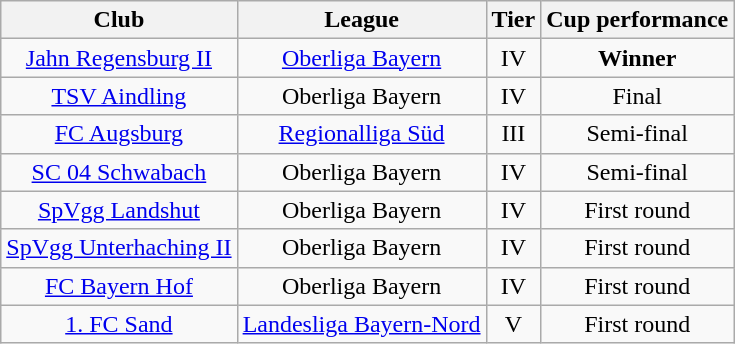<table class="wikitable">
<tr>
<th>Club</th>
<th>League</th>
<th>Tier</th>
<th>Cup performance</th>
</tr>
<tr align="center">
<td><a href='#'>Jahn Regensburg II</a></td>
<td><a href='#'>Oberliga Bayern</a></td>
<td>IV</td>
<td><strong>Winner</strong></td>
</tr>
<tr align="center">
<td><a href='#'>TSV Aindling</a></td>
<td>Oberliga Bayern</td>
<td>IV</td>
<td>Final</td>
</tr>
<tr align="center">
<td><a href='#'>FC Augsburg</a></td>
<td><a href='#'>Regionalliga Süd</a></td>
<td>III</td>
<td>Semi-final</td>
</tr>
<tr align="center">
<td><a href='#'>SC 04 Schwabach</a></td>
<td>Oberliga Bayern</td>
<td>IV</td>
<td>Semi-final</td>
</tr>
<tr align="center">
<td><a href='#'>SpVgg Landshut</a></td>
<td>Oberliga Bayern</td>
<td>IV</td>
<td>First round</td>
</tr>
<tr align="center">
<td><a href='#'>SpVgg Unterhaching II</a></td>
<td>Oberliga Bayern</td>
<td>IV</td>
<td>First round</td>
</tr>
<tr align="center">
<td><a href='#'>FC Bayern Hof</a></td>
<td>Oberliga Bayern</td>
<td>IV</td>
<td>First round</td>
</tr>
<tr align="center">
<td><a href='#'>1. FC Sand</a></td>
<td><a href='#'>Landesliga Bayern-Nord</a></td>
<td>V</td>
<td>First round</td>
</tr>
</table>
